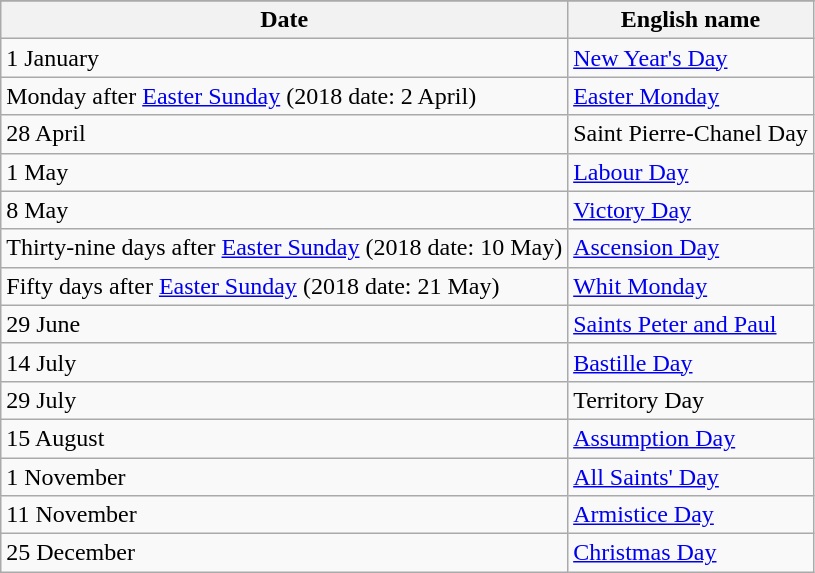<table class="wikitable">
<tr>
</tr>
<tr>
<th>Date</th>
<th>English name</th>
</tr>
<tr>
<td>1 January</td>
<td><a href='#'>New Year's Day</a></td>
</tr>
<tr>
<td>Monday after <a href='#'>Easter Sunday</a> (2018 date: 2 April)</td>
<td><a href='#'>Easter Monday</a></td>
</tr>
<tr>
<td>28 April</td>
<td>Saint Pierre-Chanel Day</td>
</tr>
<tr>
<td>1 May</td>
<td><a href='#'>Labour Day</a></td>
</tr>
<tr>
<td>8 May</td>
<td><a href='#'>Victory Day</a></td>
</tr>
<tr>
<td>Thirty-nine days after <a href='#'>Easter Sunday</a> (2018 date: 10 May)</td>
<td><a href='#'>Ascension Day</a></td>
</tr>
<tr>
<td>Fifty days after <a href='#'>Easter Sunday</a> (2018 date: 21 May)</td>
<td><a href='#'>Whit Monday</a></td>
</tr>
<tr>
<td>29 June</td>
<td><a href='#'>Saints Peter and Paul</a></td>
</tr>
<tr>
<td>14 July</td>
<td><a href='#'>Bastille Day</a></td>
</tr>
<tr>
<td>29 July</td>
<td>Territory Day</td>
</tr>
<tr>
<td>15 August</td>
<td><a href='#'>Assumption Day</a></td>
</tr>
<tr>
<td>1 November</td>
<td><a href='#'>All Saints' Day</a></td>
</tr>
<tr>
<td>11 November</td>
<td><a href='#'>Armistice Day</a></td>
</tr>
<tr>
<td>25 December</td>
<td><a href='#'>Christmas Day</a></td>
</tr>
</table>
